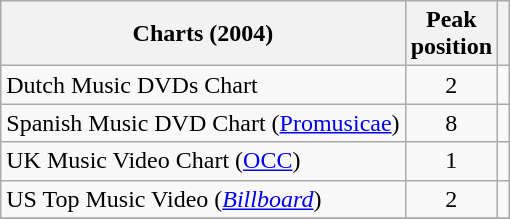<table class="wikitable unsortable plainrowheaders">
<tr>
<th>Charts (2004)</th>
<th>Peak<br>position</th>
<th></th>
</tr>
<tr>
<td scope="row">Dutch Music DVDs Chart</td>
<td align="center">2</td>
<td align="center"></td>
</tr>
<tr>
<td scope="row">Spanish Music DVD Chart (<a href='#'>Promusicae</a>)</td>
<td align="center">8</td>
<td align="center"></td>
</tr>
<tr>
<td scope="row">UK Music Video Chart (<a href='#'>OCC</a>)</td>
<td align="center">1</td>
<td align="center"></td>
</tr>
<tr>
<td scope="row">US Top Music Video (<em><a href='#'>Billboard</a></em>)</td>
<td align="center">2</td>
<td align="center"></td>
</tr>
<tr>
</tr>
</table>
